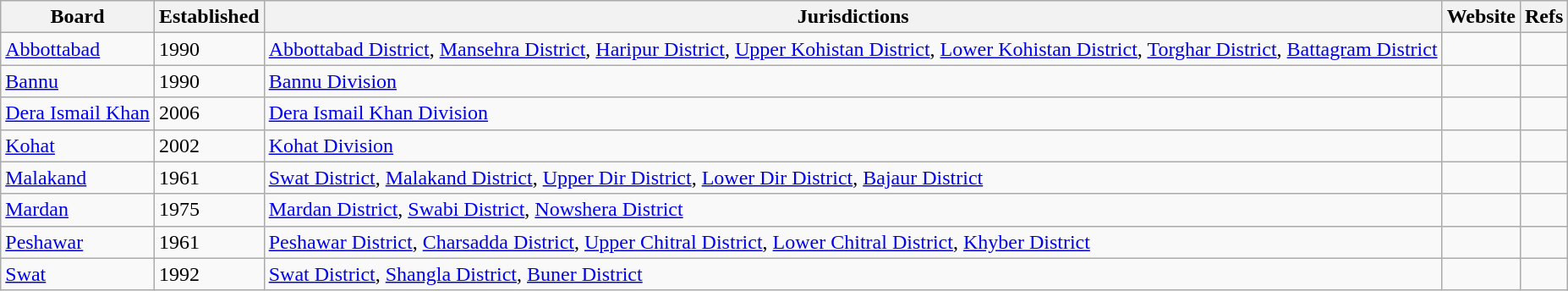<table class="wikitable">
<tr>
<th>Board</th>
<th>Established</th>
<th>Jurisdictions</th>
<th>Website</th>
<th>Refs</th>
</tr>
<tr>
<td><a href='#'>Abbottabad</a></td>
<td>1990</td>
<td><a href='#'>Abbottabad District</a>, <a href='#'>Mansehra District</a>, <a href='#'>Haripur District</a>, <a href='#'>Upper Kohistan District</a>, <a href='#'>Lower Kohistan District</a>, <a href='#'>Torghar District</a>, <a href='#'>Battagram District</a></td>
<td></td>
<td></td>
</tr>
<tr>
<td><a href='#'>Bannu</a></td>
<td>1990</td>
<td><a href='#'>Bannu Division</a></td>
<td></td>
<td></td>
</tr>
<tr>
<td><a href='#'>Dera Ismail Khan</a></td>
<td>2006</td>
<td><a href='#'>Dera Ismail Khan Division</a></td>
<td></td>
<td></td>
</tr>
<tr>
<td><a href='#'>Kohat</a></td>
<td>2002</td>
<td><a href='#'>Kohat Division</a></td>
<td></td>
<td></td>
</tr>
<tr>
<td><a href='#'>Malakand</a></td>
<td>1961</td>
<td><a href='#'>Swat District</a>, <a href='#'>Malakand District</a>,  <a href='#'>Upper Dir District</a>, <a href='#'>Lower Dir District</a>,  <a href='#'>Bajaur District</a></td>
<td></td>
<td></td>
</tr>
<tr>
<td><a href='#'>Mardan</a></td>
<td>1975</td>
<td><a href='#'>Mardan District</a>, <a href='#'>Swabi District</a>, <a href='#'>Nowshera District</a></td>
<td></td>
<td></td>
</tr>
<tr>
<td><a href='#'>Peshawar</a></td>
<td>1961</td>
<td><a href='#'>Peshawar District</a>, <a href='#'>Charsadda District</a>, <a href='#'>Upper Chitral District</a>, <a href='#'>Lower Chitral District</a>, <a href='#'>Khyber District</a></td>
<td></td>
<td></td>
</tr>
<tr>
<td><a href='#'>Swat</a></td>
<td>1992</td>
<td><a href='#'>Swat District</a>, <a href='#'>Shangla District</a>, <a href='#'>Buner District</a></td>
<td></td>
<td></td>
</tr>
</table>
